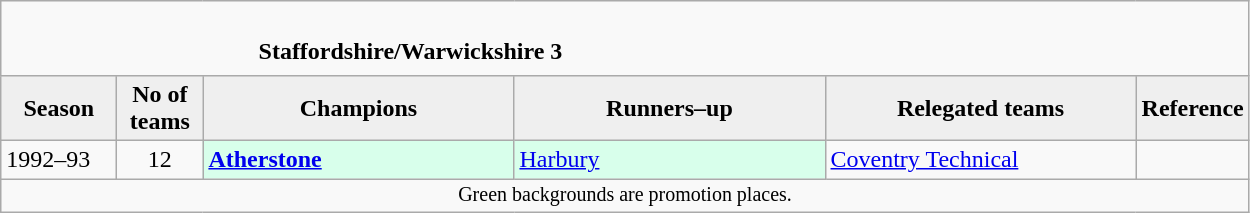<table class="wikitable" style="text-align: left;">
<tr>
<td colspan="11" cellpadding="0" cellspacing="0"><br><table border="0" style="width:100%;" cellpadding="0" cellspacing="0">
<tr>
<td style="width:20%; border:0;"></td>
<td style="border:0;"><strong>Staffordshire/Warwickshire 3</strong></td>
<td style="width:20%; border:0;"></td>
</tr>
</table>
</td>
</tr>
<tr>
<th style="background:#efefef; width:70px;">Season</th>
<th style="background:#efefef; width:50px;">No of teams</th>
<th style="background:#efefef; width:200px;">Champions</th>
<th style="background:#efefef; width:200px;">Runners–up</th>
<th style="background:#efefef; width:200px;">Relegated teams</th>
<th style="background:#efefef; width:50px;">Reference</th>
</tr>
<tr align=left>
<td>1992–93</td>
<td style="text-align: center;">12</td>
<td style="background:#d8ffeb;"><strong><a href='#'>Atherstone</a></strong></td>
<td style="background:#d8ffeb;"><a href='#'>Harbury</a></td>
<td><a href='#'>Coventry Technical</a></td>
<td></td>
</tr>
<tr>
<td colspan="15"  style="border:0; font-size:smaller; text-align:center;">Green backgrounds are promotion places.</td>
</tr>
</table>
